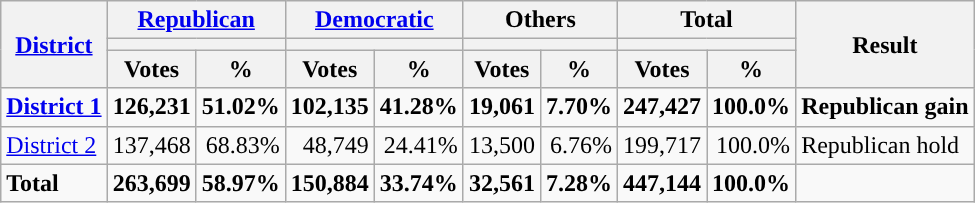<table class="wikitable plainrowheaders sortable" style="font-size:100%; text-align:right;">
<tr>
<th scope=col rowspan=3><a href='#'>District</a></th>
<th scope=col colspan=2><a href='#'>Republican</a></th>
<th scope=col colspan=2><a href='#'>Democratic</a></th>
<th scope=col colspan=2>Others</th>
<th scope=col colspan=2>Total</th>
<th scope=col rowspan=3>Result</th>
</tr>
<tr>
<th scope=col colspan=2 style="background:"></th>
<th scope=col colspan=2 style="background:"></th>
<th scope=col colspan=2></th>
<th scope=col colspan=2></th>
</tr>
<tr>
<th scope=col data-sort-type="number">Votes</th>
<th scope=col data-sort-type="number">%</th>
<th scope=col data-sort-type="number">Votes</th>
<th scope=col data-sort-type="number">%</th>
<th scope=col data-sort-type="number">Votes</th>
<th scope=col data-sort-type="number">%</th>
<th scope=col data-sort-type="number">Votes</th>
<th scope=col data-sort-type="number">%</th>
</tr>
<tr>
<td align=left><strong><a href='#'>District 1</a></strong></td>
<td><strong>126,231</strong></td>
<td><strong>51.02%</strong></td>
<td><strong>102,135</strong></td>
<td><strong>41.28%</strong></td>
<td><strong>19,061</strong></td>
<td><strong>7.70%</strong></td>
<td><strong>247,427</strong></td>
<td><strong>100.0%</strong></td>
<td align=left><strong>Republican gain</strong></td>
</tr>
<tr>
<td align=left><a href='#'>District 2</a></td>
<td>137,468</td>
<td>68.83%</td>
<td>48,749</td>
<td>24.41%</td>
<td>13,500</td>
<td>6.76%</td>
<td>199,717</td>
<td>100.0%</td>
<td align=left>Republican hold</td>
</tr>
<tr class="sortbottom" style="font-weight:bold">
<td align=left>Total</td>
<td>263,699</td>
<td>58.97%</td>
<td>150,884</td>
<td>33.74%</td>
<td>32,561</td>
<td>7.28%</td>
<td>447,144</td>
<td>100.0%</td>
<td></td>
</tr>
</table>
